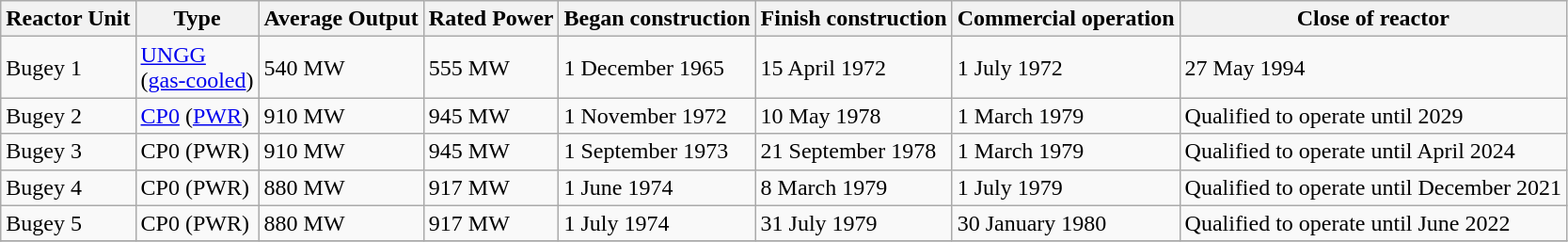<table class="sortable wikitable">
<tr>
<th>Reactor Unit</th>
<th>Type</th>
<th>Average Output</th>
<th>Rated Power</th>
<th>Began construction</th>
<th>Finish construction</th>
<th>Commercial operation</th>
<th>Close of reactor</th>
</tr>
<tr>
<td>Bugey 1</td>
<td><a href='#'>UNGG</a><br>(<a href='#'>gas-cooled</a>)</td>
<td>540 MW</td>
<td>555 MW</td>
<td>1 December 1965</td>
<td>15 April 1972</td>
<td>1 July 1972</td>
<td>27 May 1994</td>
</tr>
<tr>
<td>Bugey 2</td>
<td><a href='#'>CP0</a> (<a href='#'>PWR</a>)</td>
<td>910 MW</td>
<td>945 MW</td>
<td>1 November 1972</td>
<td>10 May 1978</td>
<td>1 March 1979</td>
<td>Qualified to operate until 2029</td>
</tr>
<tr>
<td>Bugey 3</td>
<td>CP0 (PWR)</td>
<td>910 MW</td>
<td>945 MW</td>
<td>1 September 1973</td>
<td>21 September 1978</td>
<td>1 March 1979</td>
<td>Qualified to operate until April 2024</td>
</tr>
<tr>
<td>Bugey 4</td>
<td>CP0 (PWR)</td>
<td>880 MW</td>
<td>917 MW</td>
<td>1 June 1974</td>
<td>8 March 1979</td>
<td>1 July 1979</td>
<td>Qualified to operate until December 2021</td>
</tr>
<tr>
<td>Bugey 5</td>
<td>CP0 (PWR)</td>
<td>880 MW</td>
<td>917 MW</td>
<td>1 July 1974</td>
<td>31 July 1979</td>
<td>30 January 1980</td>
<td>Qualified to operate until June 2022</td>
</tr>
<tr>
</tr>
</table>
